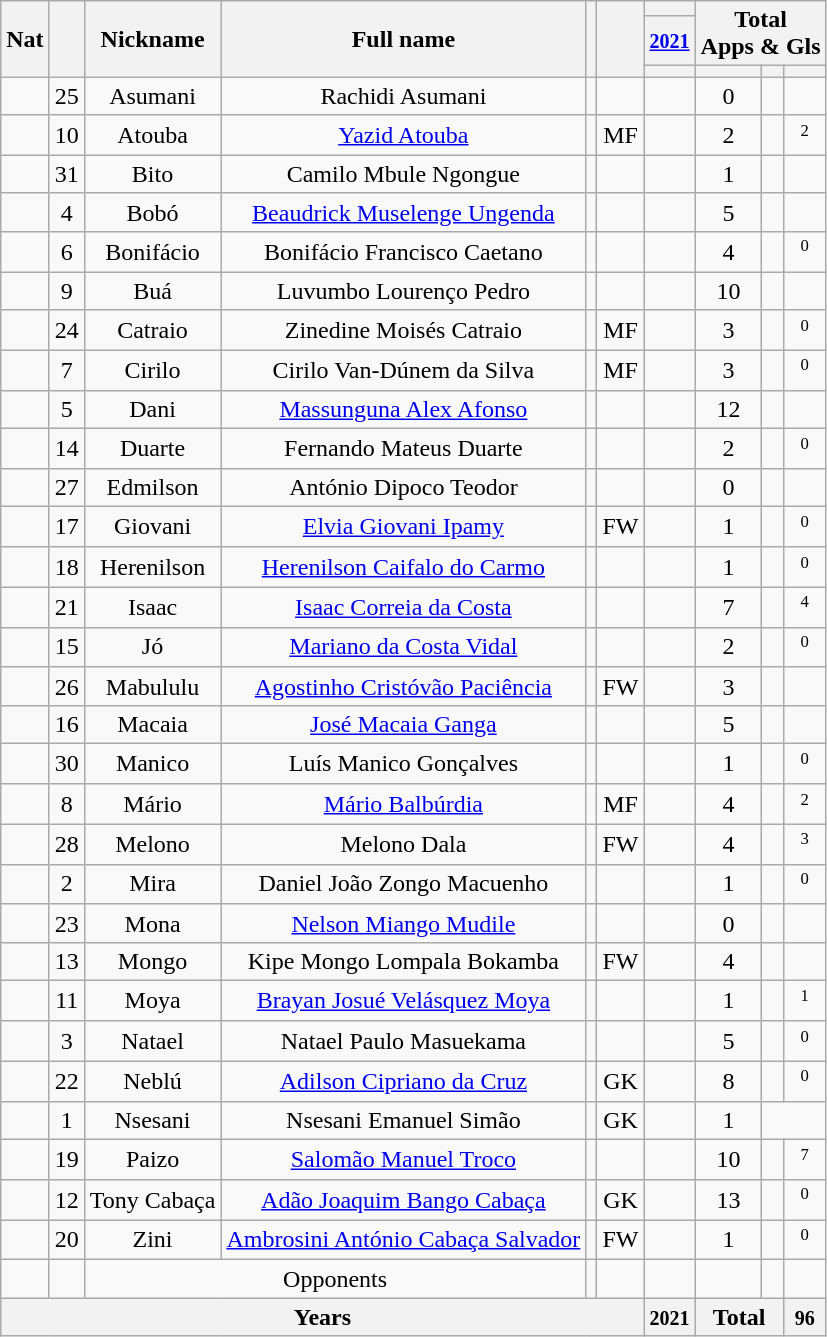<table class="wikitable plainrowheaders sortable" style="text-align:center">
<tr>
<th scope="col" rowspan="3">Nat</th>
<th scope="col" rowspan="3"></th>
<th scope="col" rowspan="3">Nickname</th>
<th scope="col" rowspan="3">Full name</th>
<th scope="col" rowspan="3"></th>
<th scope="col" rowspan="3"></th>
<th colspan="1"><small></small></th>
<th colspan="3" rowspan="2">Total<br>Apps & Gls</th>
</tr>
<tr>
<th colspan="1"><small><a href='#'>2021</a></small></th>
</tr>
<tr>
<th scope="col" rowspan="1"><small><sup></sup></small></th>
<th scope="col" rowspan="1"><small><sup></sup></small></th>
<th scope="col" rowspan="1"><small><sup></sup></small></th>
<th scope="col" rowspan="1"><small><sup></sup></small></th>
</tr>
<tr>
<td></td>
<td>25</td>
<td>Asumani</td>
<td>Rachidi Asumani</td>
<td></td>
<td data-sort-value="3"></td>
<td></td>
<td data-sort-value="21">0</td>
<td></td>
<td></td>
</tr>
<tr>
<td></td>
<td>10</td>
<td>Atouba</td>
<td><a href='#'>Yazid Atouba</a></td>
<td></td>
<td data-sort-value="3">MF</td>
<td></td>
<td data-sort-value="19">2</td>
<td data-sort-value="381"><small><sup></sup></small></td>
<td data-sort-value="89"><small><sup>2</sup></small></td>
</tr>
<tr>
<td></td>
<td>31</td>
<td>Bito</td>
<td>Camilo Mbule Ngongue</td>
<td></td>
<td data-sort-value="3"></td>
<td></td>
<td data-sort-value="20">1</td>
<td></td>
<td></td>
</tr>
<tr>
<td></td>
<td data-sort-value="04">4</td>
<td>Bobó</td>
<td><a href='#'>Beaudrick Muselenge Ungenda</a></td>
<td></td>
<td data-sort-value="2"></td>
<td></td>
<td data-sort-value="16">5</td>
<td data-sort-value="262"><small><sup></sup></small></td>
<td data-sort-value="81"><small><sup></sup></small></td>
</tr>
<tr>
<td></td>
<td data-sort-value="06">6</td>
<td>Bonifácio</td>
<td>Bonifácio Francisco Caetano</td>
<td></td>
<td data-sort-value="2"></td>
<td></td>
<td data-sort-value="17">4</td>
<td data-sort-value="379"><small><sup></sup></small></td>
<td data-sort-value="91"><small><sup>0</sup></small></td>
</tr>
<tr>
<td></td>
<td data-sort-value="09">9</td>
<td>Buá</td>
<td>Luvumbo Lourenço Pedro</td>
<td></td>
<td data-sort-value="3"></td>
<td></td>
<td data-sort-value="11">10</td>
<td data-sort-value="157"><small><sup></sup></small></td>
<td data-sort-value="71"><small><sup></sup></small></td>
</tr>
<tr>
<td></td>
<td>24</td>
<td>Catraio</td>
<td>Zinedine Moisés Catraio</td>
<td></td>
<td data-sort-value="3">MF</td>
<td></td>
<td data-sort-value="18">3</td>
<td data-sort-value="390"><small><sup></sup></small></td>
<td data-sort-value="91"><small><sup>0</sup></small></td>
</tr>
<tr>
<td></td>
<td data-sort-value="07">7</td>
<td>Cirilo</td>
<td>Cirilo Van-Dúnem da Silva</td>
<td></td>
<td data-sort-value="3">MF</td>
<td></td>
<td data-sort-value="18">3</td>
<td data-sort-value="393"><small><sup></sup></small></td>
<td data-sort-value="91"><small><sup>0</sup></small></td>
</tr>
<tr>
<td></td>
<td data-sort-value="05">5</td>
<td>Dani</td>
<td><a href='#'>Massunguna Alex Afonso</a></td>
<td></td>
<td data-sort-value="2"></td>
<td></td>
<td data-sort-value="09">12</td>
<td data-sort-value="86"><small><sup></sup></small></td>
<td data-sort-value="79"><small><sup></sup></small></td>
</tr>
<tr>
<td></td>
<td>14</td>
<td>Duarte</td>
<td>Fernando Mateus Duarte</td>
<td></td>
<td data-sort-value="3"></td>
<td></td>
<td data-sort-value="19">2</td>
<td data-sort-value="399"><small><sup></sup></small></td>
<td data-sort-value="91"><small><sup>0</sup></small></td>
</tr>
<tr>
<td></td>
<td>27</td>
<td>Edmilson</td>
<td>António Dipoco Teodor</td>
<td></td>
<td data-sort-value="3"></td>
<td></td>
<td data-sort-value="21">0</td>
<td></td>
<td></td>
</tr>
<tr>
<td></td>
<td>17</td>
<td>Giovani</td>
<td><a href='#'>Elvia Giovani Ipamy</a></td>
<td></td>
<td data-sort-value="4">FW</td>
<td></td>
<td data-sort-value="20">1</td>
<td data-sort-value="399"><small><sup></sup></small></td>
<td data-sort-value="91"><small><sup>0</sup></small></td>
</tr>
<tr>
<td></td>
<td>18</td>
<td>Herenilson</td>
<td><a href='#'>Herenilson Caifalo do Carmo</a></td>
<td></td>
<td data-sort-value="3"></td>
<td></td>
<td data-sort-value="20">1</td>
<td data-sort-value="399"><small><sup></sup></small></td>
<td data-sort-value="91"><small><sup>0</sup></small></td>
</tr>
<tr>
<td></td>
<td>21</td>
<td>Isaac</td>
<td><a href='#'>Isaac Correia da Costa</a></td>
<td></td>
<td data-sort-value="2"></td>
<td></td>
<td data-sort-value="14">7</td>
<td data-sort-value="229"><small><sup></sup></small></td>
<td data-sort-value="87"><small><sup>4</sup></small></td>
</tr>
<tr>
<td></td>
<td>15</td>
<td data-sort-value="Jo">Jó</td>
<td><a href='#'>Mariano da Costa Vidal</a></td>
<td></td>
<td data-sort-value="2"></td>
<td></td>
<td data-sort-value="19">2</td>
<td data-sort-value="396"><small><sup></sup></small></td>
<td data-sort-value="91"><small><sup>0</sup></small></td>
</tr>
<tr>
<td></td>
<td>26</td>
<td>Mabululu</td>
<td><a href='#'>Agostinho Cristóvão Paciência</a></td>
<td></td>
<td data-sort-value="4">FW</td>
<td></td>
<td data-sort-value="18">3</td>
<td data-sort-value="331"><small><sup></sup></small></td>
<td data-sort-value="55"><small><sup></sup></small></td>
</tr>
<tr>
<td></td>
<td>16</td>
<td>Macaia</td>
<td data-sort-value="Jose M"><a href='#'>José Macaia Ganga</a></td>
<td></td>
<td data-sort-value="3"></td>
<td></td>
<td data-sort-value="16">5</td>
<td data-sort-value="279"><small><sup></sup></small></td>
<td data-sort-value="88"><small><sup></sup></small></td>
</tr>
<tr>
<td></td>
<td>30</td>
<td>Manico</td>
<td>Luís Manico Gonçalves</td>
<td></td>
<td data-sort-value="3"></td>
<td></td>
<td data-sort-value="20">1</td>
<td data-sort-value="399"><small><sup></sup></small></td>
<td data-sort-value="91"><small><sup>0</sup></small></td>
</tr>
<tr>
<td></td>
<td data-sort-value="08">8</td>
<td data-sort-value="Mario Ce">Mário</td>
<td data-sort-value="Mario C"><a href='#'>Mário Balbúrdia</a></td>
<td></td>
<td data-sort-value="3">MF</td>
<td></td>
<td data-sort-value="17">4</td>
<td data-sort-value="331"><small><sup></sup></small></td>
<td data-sort-value="89"><small><sup>2</sup></small></td>
</tr>
<tr>
<td></td>
<td>28</td>
<td>Melono</td>
<td>Melono  Dala</td>
<td></td>
<td data-sort-value="4">FW</td>
<td></td>
<td data-sort-value="17">4</td>
<td data-sort-value="380"><small><sup></sup></small></td>
<td data-sort-value="88"><small><sup>3</sup></small></td>
</tr>
<tr>
<td></td>
<td data-sort-value="02">2</td>
<td>Mira</td>
<td>Daniel João Zongo Macuenho</td>
<td></td>
<td data-sort-value="2"></td>
<td></td>
<td data-sort-value="20">1</td>
<td data-sort-value="399"><small><sup></sup></small></td>
<td data-sort-value="91"><small><sup>0</sup></small></td>
</tr>
<tr>
<td></td>
<td>23</td>
<td>Mona</td>
<td><a href='#'>Nelson Miango Mudile</a></td>
<td></td>
<td data-sort-value="2"></td>
<td></td>
<td data-sort-value="21">0</td>
<td></td>
<td></td>
</tr>
<tr>
<td></td>
<td>13</td>
<td>Mongo</td>
<td>Kipe Mongo Lompala Bokamba</td>
<td></td>
<td data-sort-value="4">FW</td>
<td></td>
<td data-sort-value="17">4</td>
<td data-sort-value="308"><small><sup></sup></small></td>
<td data-sort-value="77"><small><sup></sup></small></td>
</tr>
<tr>
<td></td>
<td>11</td>
<td>Moya</td>
<td><a href='#'>Brayan Josué Velásquez Moya</a></td>
<td></td>
<td data-sort-value="3"></td>
<td></td>
<td data-sort-value="20">1</td>
<td data-sort-value="398"><small><sup></sup></small></td>
<td data-sort-value="90"><small><sup>1</sup></small></td>
</tr>
<tr>
<td></td>
<td data-sort-value="03">3</td>
<td>Natael</td>
<td>Natael Paulo Masuekama</td>
<td></td>
<td data-sort-value="2"></td>
<td></td>
<td data-sort-value="16">5</td>
<td data-sort-value="317"><small><sup></sup></small></td>
<td data-sort-value="91"><small><sup>0</sup></small></td>
</tr>
<tr>
<td></td>
<td>22</td>
<td>Neblú</td>
<td><a href='#'>Adilson Cipriano da Cruz</a></td>
<td></td>
<td data-sort-value="1">GK</td>
<td></td>
<td data-sort-value="13">8</td>
<td data-sort-value="320"><small><sup></sup></small></td>
<td data-sort-value="91"><small><sup>0</sup></small></td>
</tr>
<tr>
<td></td>
<td data-sort-value="01">1</td>
<td>Nsesani</td>
<td>Nsesani Emanuel Simão</td>
<td></td>
<td data-sort-value="1">GK</td>
<td></td>
<td data-sort-value="20">1</td>
<td colspan=2 data-sort-value="401"><small><sup></sup></small></td>
</tr>
<tr>
<td></td>
<td>19</td>
<td>Paizo</td>
<td><a href='#'>Salomão Manuel Troco</a></td>
<td></td>
<td data-sort-value="2"></td>
<td></td>
<td data-sort-value="11">10</td>
<td data-sort-value="167"><small><sup></sup></small></td>
<td data-sort-value="84"><small><sup>7</sup></small></td>
</tr>
<tr>
<td></td>
<td>12</td>
<td>Tony Cabaça</td>
<td data-sort-value="Adao"><a href='#'>Adão Joaquim Bango Cabaça</a></td>
<td></td>
<td data-sort-value="1">GK</td>
<td></td>
<td data-sort-value="08">13</td>
<td data-sort-value="224"><small><sup></sup></small></td>
<td data-sort-value="91"><small><sup>0</sup></small></td>
</tr>
<tr>
<td></td>
<td>20</td>
<td>Zini</td>
<td><a href='#'>Ambrosini António Cabaça Salvador</a></td>
<td></td>
<td data-sort-value="4">FW</td>
<td></td>
<td data-sort-value="20">1</td>
<td data-sort-value="398"><small><sup></sup></small></td>
<td data-sort-value="91"><small><sup>0</sup></small></td>
</tr>
<tr>
<td></td>
<td></td>
<td colspan=2 data-sort-value="zz">Opponents</td>
<td></td>
<td></td>
<td></td>
<td></td>
<td></td>
<td></td>
</tr>
<tr>
<th colspan=6>Years</th>
<th><small>2021</small></th>
<th colspan=2>Total</th>
<th><small>96</small></th>
</tr>
</table>
